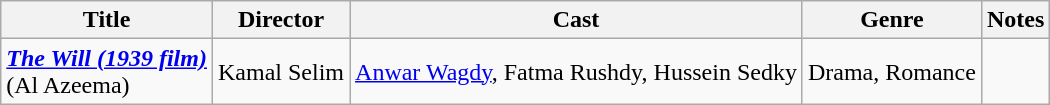<table class="wikitable">
<tr>
<th>Title</th>
<th>Director</th>
<th>Cast</th>
<th>Genre</th>
<th>Notes</th>
</tr>
<tr>
<td><strong><em><a href='#'>The Will (1939 film)</a></em></strong> <br>(Al Azeema)</td>
<td>Kamal Selim</td>
<td><a href='#'>Anwar Wagdy</a>, Fatma Rushdy, Hussein Sedky</td>
<td>Drama, Romance</td>
<td></td>
</tr>
</table>
